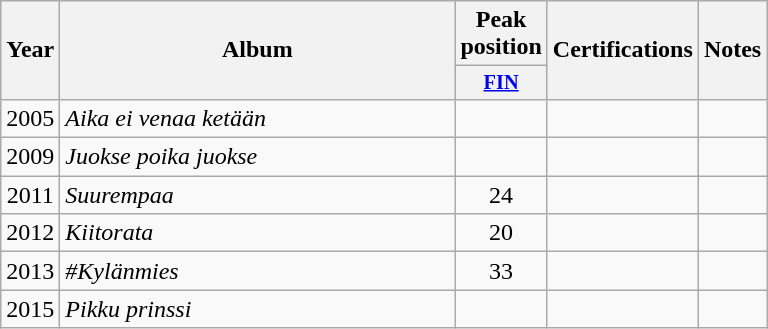<table class="wikitable plainrowheaders" style="text-align:center;">
<tr>
<th scope="col" rowspan="2">Year</th>
<th scope="col" rowspan="2" style="width:16em;">Album</th>
<th scope="col">Peak position</th>
<th scope="col" rowspan="2">Certifications</th>
<th scope="col" rowspan="2">Notes</th>
</tr>
<tr>
<th scope="col" style="width:3em;font-size:85%;"><a href='#'>FIN</a><br></th>
</tr>
<tr>
<td>2005</td>
<td style="text-align:left;"><em>Aika ei venaa ketään</em></td>
<td></td>
<td style="text-align:left;"></td>
<td style="text-align:left;"></td>
</tr>
<tr>
<td>2009</td>
<td style="text-align:left;"><em>Juokse poika juokse</em></td>
<td></td>
<td style="text-align:left;"></td>
<td style="text-align:left;"></td>
</tr>
<tr>
<td>2011</td>
<td style="text-align:left;"><em>Suurempaa</em></td>
<td>24</td>
<td style="text-align:left;"></td>
<td style="text-align:left;"></td>
</tr>
<tr>
<td>2012</td>
<td style="text-align:left;"><em>Kiitorata</em></td>
<td>20</td>
<td style="text-align:left;"></td>
<td style="text-align:left;"></td>
</tr>
<tr>
<td>2013</td>
<td style="text-align:left;"><em>#Kylänmies</em></td>
<td>33</td>
<td style="text-align:left;"></td>
<td style="text-align:left;"></td>
</tr>
<tr>
<td>2015</td>
<td style="text-align:left;"><em>Pikku prinssi</em></td>
<td></td>
<td style="text-align:left;"></td>
<td style="text-align:left;"></td>
</tr>
</table>
